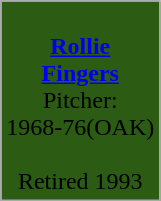<table class="wikitable" style="font-style:bold; font-size:100%; border:3px" cellpadding="2">
<tr align="center" bgcolor="#2c5b14">
<td><br><strong><a href='#'>Rollie<br>Fingers</a></strong><br>Pitcher:<br>1968-76(OAK)<br><br><span>Retired 1993</span></td>
</tr>
<tr>
</tr>
</table>
